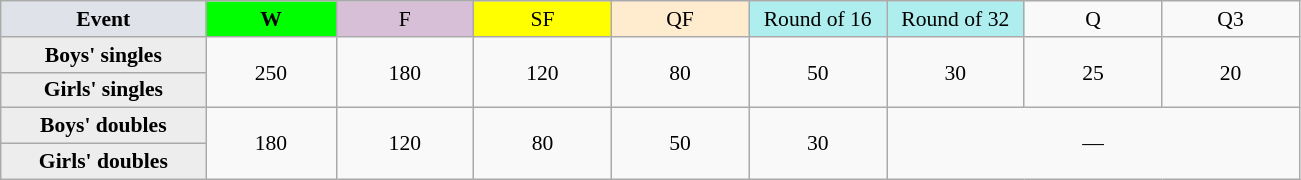<table class=wikitable style=font-size:90%;text-align:center>
<tr>
<td style="width:130px; background:#dfe2e9;"><strong>Event</strong></td>
<td style="width:80px; background:lime;"><strong>W</strong></td>
<td style="width:85px; background:thistle;">F</td>
<td style="width:85px; background:#ff0;">SF</td>
<td style="width:85px; background:#ffebcd;">QF</td>
<td style="width:85px; background:#afeeee;">Round of 16</td>
<td style="width:85px; background:#afeeee;">Round of 32</td>
<td width=85>Q</td>
<td width=85>Q3</td>
</tr>
<tr>
<th style="background:#ededed;">Boys' singles</th>
<td rowspan=2>250</td>
<td rowspan=2>180</td>
<td rowspan=2>120</td>
<td rowspan=2>80</td>
<td rowspan=2>50</td>
<td rowspan=2>30</td>
<td rowspan=2>25</td>
<td rowspan=2>20</td>
</tr>
<tr>
<th style="background:#ededed;">Girls' singles</th>
</tr>
<tr>
<th style="background:#ededed;">Boys' doubles</th>
<td rowspan=2>180</td>
<td rowspan=2>120</td>
<td rowspan=2>80</td>
<td rowspan=2>50</td>
<td rowspan=2>30</td>
<td rowspan=2 colspan=3>—</td>
</tr>
<tr>
<th style="background:#ededed;">Girls' doubles</th>
</tr>
</table>
